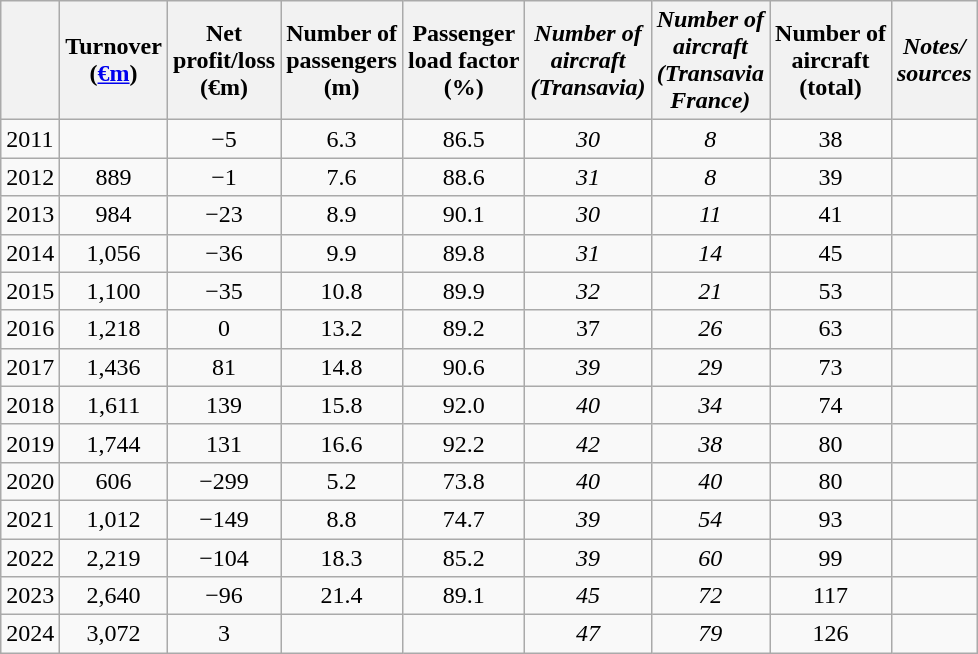<table class="wikitable" style="text-align:center;">
<tr>
<th></th>
<th>Turnover<br>(<a href='#'>€m</a>)</th>
<th>Net<br>profit/loss<br>(€m)</th>
<th>Number of<br>passengers<br>(m)</th>
<th>Passenger<br>load factor<br>(%)</th>
<th><em>Number of<br>aircraft<br>(Transavia)</em><br></th>
<th><em>Number of<br>aircraft<br>(Transavia<br>France)</em></th>
<th>Number of<br>aircraft<br>(total)</th>
<th><em>Notes/<br>sources</em></th>
</tr>
<tr>
<td align="left">2011</td>
<td></td>
<td><span>−5</span></td>
<td>6.3</td>
<td>86.5</td>
<td><em>30</em></td>
<td><em>8</em></td>
<td>38</td>
<td></td>
</tr>
<tr>
<td align="left">2012</td>
<td>889</td>
<td><span>−1</span></td>
<td>7.6</td>
<td>88.6</td>
<td><em>31</em></td>
<td><em>8</em></td>
<td>39</td>
<td></td>
</tr>
<tr>
<td align="left">2013</td>
<td>984</td>
<td><span>−23</span></td>
<td>8.9</td>
<td>90.1</td>
<td><em>30</em></td>
<td><em>11</em></td>
<td>41</td>
<td></td>
</tr>
<tr>
<td align="left">2014</td>
<td>1,056</td>
<td><span>−36</span></td>
<td>9.9</td>
<td>89.8</td>
<td><em>31</em></td>
<td><em>14</em></td>
<td>45</td>
<td></td>
</tr>
<tr>
<td align="left">2015</td>
<td>1,100</td>
<td><span>−35</span></td>
<td>10.8</td>
<td>89.9</td>
<td><em>32</em></td>
<td><em>21</em></td>
<td>53</td>
<td></td>
</tr>
<tr>
<td align="left">2016</td>
<td>1,218</td>
<td>0</td>
<td>13.2</td>
<td>89.2</td>
<td>37</td>
<td><em>26</em></td>
<td>63</td>
<td></td>
</tr>
<tr>
<td align="left">2017</td>
<td>1,436</td>
<td>81</td>
<td>14.8</td>
<td>90.6</td>
<td><em>39</em></td>
<td><em>29</em></td>
<td>73</td>
<td></td>
</tr>
<tr>
<td align="left">2018</td>
<td>1,611</td>
<td>139</td>
<td>15.8</td>
<td>92.0</td>
<td><em>40</em></td>
<td><em>34</em></td>
<td>74</td>
<td></td>
</tr>
<tr>
<td>2019</td>
<td>1,744</td>
<td>131</td>
<td>16.6</td>
<td>92.2</td>
<td><em>42</em></td>
<td><em>38</em></td>
<td>80</td>
<td></td>
</tr>
<tr>
<td>2020</td>
<td>606</td>
<td><span>−299</span></td>
<td>5.2</td>
<td>73.8</td>
<td><em>40</em></td>
<td><em>40</em></td>
<td>80</td>
<td></td>
</tr>
<tr>
<td>2021</td>
<td>1,012</td>
<td><span>−149</span></td>
<td>8.8</td>
<td>74.7</td>
<td><em>39</em></td>
<td><em>54</em></td>
<td>93</td>
<td></td>
</tr>
<tr>
<td>2022</td>
<td>2,219</td>
<td><span>−104</span></td>
<td>18.3</td>
<td>85.2</td>
<td><em>39</em></td>
<td><em>60</em></td>
<td>99</td>
<td></td>
</tr>
<tr>
<td>2023</td>
<td>2,640</td>
<td><span>−96</span></td>
<td>21.4</td>
<td>89.1</td>
<td><em>45</em></td>
<td><em>72</em></td>
<td>117</td>
<td></td>
</tr>
<tr>
<td>2024</td>
<td>3,072</td>
<td>3</td>
<td></td>
<td></td>
<td><em>47</em></td>
<td><em>79</em></td>
<td>126</td>
<td></td>
</tr>
</table>
